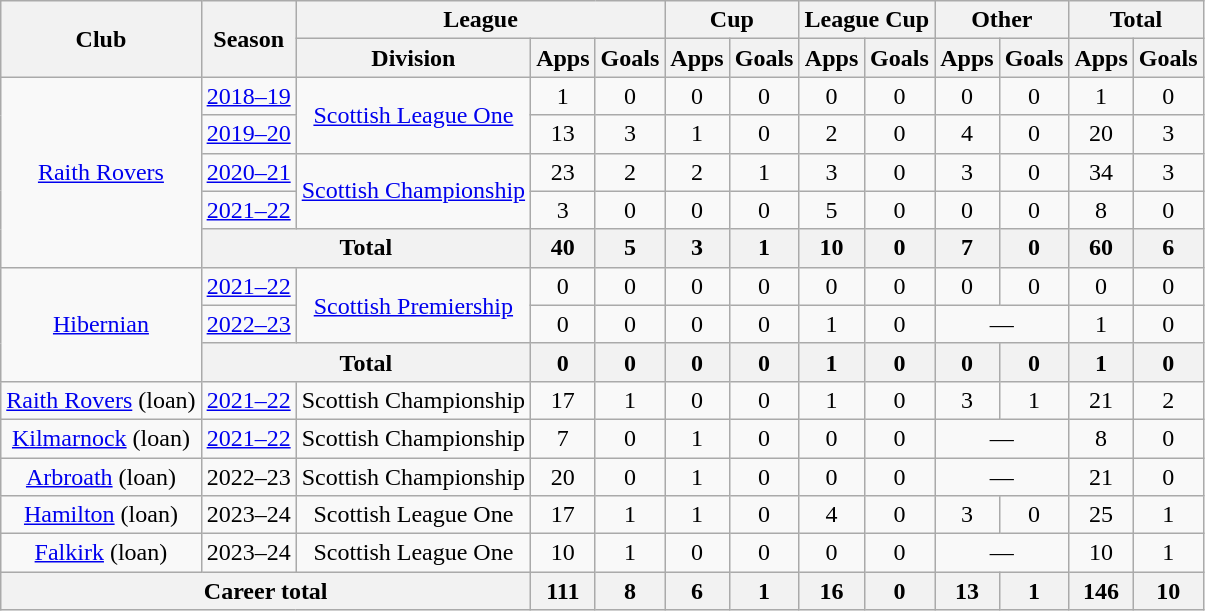<table class="wikitable" style="text-align:center">
<tr>
<th rowspan="2">Club</th>
<th rowspan="2">Season</th>
<th colspan="3">League</th>
<th colspan="2">Cup</th>
<th colspan="2">League Cup</th>
<th colspan="2">Other</th>
<th colspan="2">Total</th>
</tr>
<tr>
<th>Division</th>
<th>Apps</th>
<th>Goals</th>
<th>Apps</th>
<th>Goals</th>
<th>Apps</th>
<th>Goals</th>
<th>Apps</th>
<th>Goals</th>
<th>Apps</th>
<th>Goals</th>
</tr>
<tr>
<td rowspan="5"><a href='#'>Raith Rovers</a></td>
<td><a href='#'>2018–19</a></td>
<td rowspan="2"><a href='#'>Scottish League One</a></td>
<td>1</td>
<td>0</td>
<td>0</td>
<td>0</td>
<td>0</td>
<td>0</td>
<td>0</td>
<td>0</td>
<td>1</td>
<td>0</td>
</tr>
<tr>
<td><a href='#'>2019–20</a></td>
<td>13</td>
<td>3</td>
<td>1</td>
<td>0</td>
<td>2</td>
<td>0</td>
<td>4</td>
<td>0</td>
<td>20</td>
<td>3</td>
</tr>
<tr>
<td><a href='#'>2020–21</a></td>
<td rowspan="2"><a href='#'>Scottish Championship</a></td>
<td>23</td>
<td>2</td>
<td>2</td>
<td>1</td>
<td>3</td>
<td>0</td>
<td>3</td>
<td>0</td>
<td>34</td>
<td>3</td>
</tr>
<tr>
<td><a href='#'>2021–22</a></td>
<td>3</td>
<td>0</td>
<td>0</td>
<td>0</td>
<td>5</td>
<td>0</td>
<td>0</td>
<td>0</td>
<td>8</td>
<td>0</td>
</tr>
<tr>
<th colspan="2">Total</th>
<th>40</th>
<th>5</th>
<th>3</th>
<th>1</th>
<th>10</th>
<th>0</th>
<th>7</th>
<th>0</th>
<th>60</th>
<th>6</th>
</tr>
<tr>
<td rowspan="3"><a href='#'>Hibernian</a></td>
<td><a href='#'>2021–22</a></td>
<td rowspan="2"><a href='#'>Scottish Premiership</a></td>
<td>0</td>
<td>0</td>
<td>0</td>
<td>0</td>
<td>0</td>
<td>0</td>
<td>0</td>
<td>0</td>
<td>0</td>
<td>0</td>
</tr>
<tr>
<td><a href='#'>2022–23</a></td>
<td>0</td>
<td>0</td>
<td>0</td>
<td>0</td>
<td>1</td>
<td>0</td>
<td colspan="2">—</td>
<td>1</td>
<td>0</td>
</tr>
<tr>
<th colspan="2">Total</th>
<th>0</th>
<th>0</th>
<th>0</th>
<th>0</th>
<th>1</th>
<th>0</th>
<th>0</th>
<th>0</th>
<th>1</th>
<th>0</th>
</tr>
<tr>
<td><a href='#'>Raith Rovers</a> (loan)</td>
<td><a href='#'>2021–22</a></td>
<td>Scottish Championship</td>
<td>17</td>
<td>1</td>
<td>0</td>
<td>0</td>
<td>1</td>
<td>0</td>
<td>3</td>
<td>1</td>
<td>21</td>
<td>2</td>
</tr>
<tr>
<td><a href='#'>Kilmarnock</a> (loan)</td>
<td><a href='#'>2021–22</a></td>
<td>Scottish Championship</td>
<td>7</td>
<td>0</td>
<td>1</td>
<td>0</td>
<td>0</td>
<td>0</td>
<td colspan="2">—</td>
<td>8</td>
<td>0</td>
</tr>
<tr>
<td><a href='#'>Arbroath</a> (loan)</td>
<td>2022–23</td>
<td>Scottish Championship</td>
<td>20</td>
<td>0</td>
<td>1</td>
<td>0</td>
<td>0</td>
<td>0</td>
<td colspan="2">—</td>
<td>21</td>
<td>0</td>
</tr>
<tr>
<td><a href='#'>Hamilton</a> (loan)</td>
<td>2023–24</td>
<td>Scottish League One</td>
<td>17</td>
<td>1</td>
<td>1</td>
<td>0</td>
<td>4</td>
<td>0</td>
<td>3</td>
<td>0</td>
<td>25</td>
<td>1</td>
</tr>
<tr>
<td><a href='#'>Falkirk</a> (loan)</td>
<td>2023–24</td>
<td>Scottish League One</td>
<td>10</td>
<td>1</td>
<td>0</td>
<td>0</td>
<td>0</td>
<td>0</td>
<td colspan="2">—</td>
<td>10</td>
<td>1</td>
</tr>
<tr>
<th colspan="3">Career total</th>
<th>111</th>
<th>8</th>
<th>6</th>
<th>1</th>
<th>16</th>
<th>0</th>
<th>13</th>
<th>1</th>
<th>146</th>
<th>10</th>
</tr>
</table>
